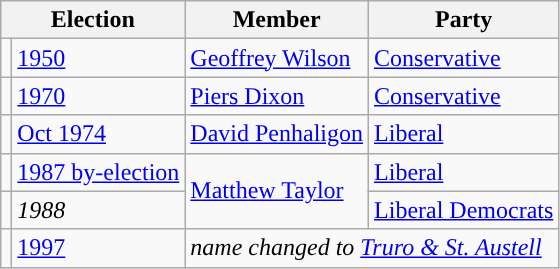<table class="wikitable">
<tr>
<th colspan="2">Election</th>
<th>Member</th>
<th>Party</th>
</tr>
<tr>
<td style="color:inherit;background-color: "></td>
<td><a href='#'>1950</a></td>
<td><a href='#'>Geoffrey Wilson</a></td>
<td><a href='#'>Conservative</a></td>
</tr>
<tr>
<td style="color:inherit;background-color: "></td>
<td><a href='#'>1970</a></td>
<td><a href='#'>Piers Dixon</a></td>
<td><a href='#'>Conservative</a></td>
</tr>
<tr>
<td style="color:inherit;background-color: "></td>
<td><a href='#'>Oct 1974</a></td>
<td><a href='#'>David Penhaligon</a></td>
<td><a href='#'>Liberal</a></td>
</tr>
<tr>
<td style="color:inherit;background-color: "></td>
<td><a href='#'>1987 by-election</a></td>
<td rowspan="2"><a href='#'>Matthew Taylor</a></td>
<td><a href='#'>Liberal</a></td>
</tr>
<tr>
<td style="color:inherit;background-color: "></td>
<td><em>1988</em></td>
<td><a href='#'>Liberal Democrats</a></td>
</tr>
<tr>
<td></td>
<td><a href='#'>1997</a></td>
<td colspan="2"><em>name changed to <a href='#'>Truro & St. Austell</a></em></td>
</tr>
</table>
